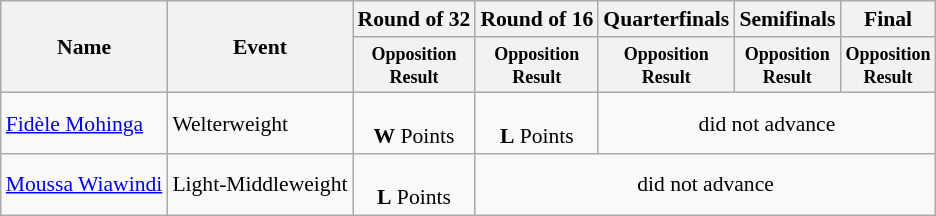<table class=wikitable style="font-size:90%">
<tr>
<th rowspan="2">Name</th>
<th rowspan="2">Event</th>
<th>Round of 32</th>
<th>Round of 16</th>
<th>Quarterfinals</th>
<th>Semifinals</th>
<th>Final</th>
</tr>
<tr>
<th style="line-height:1em"><small>Opposition<br>Result</small></th>
<th style="line-height:1em"><small>Opposition<br>Result</small></th>
<th style="line-height:1em"><small>Opposition<br>Result</small></th>
<th style="line-height:1em"><small>Opposition<br>Result</small></th>
<th style="line-height:1em"><small>Opposition<br>Result</small></th>
</tr>
<tr>
<td><a href='#'>Fidèle Mohinga</a></td>
<td>Welterweight</td>
<td align="center"><br><strong>W</strong> Points</td>
<td align="center"><br><strong>L</strong> Points</td>
<td align="center" colspan="4">did not advance</td>
</tr>
<tr>
<td><a href='#'>Moussa Wiawindi</a></td>
<td>Light-Middleweight</td>
<td align="center"><br><strong>L</strong> Points</td>
<td align="center" colspan="5">did not advance</td>
</tr>
</table>
